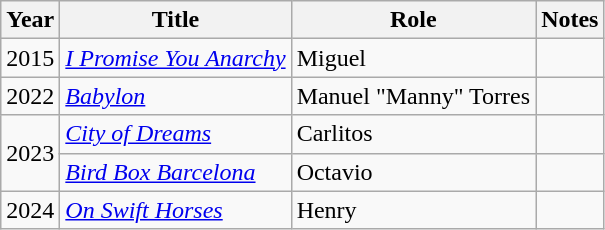<table class="wikitable">
<tr>
<th>Year</th>
<th>Title</th>
<th>Role</th>
<th>Notes</th>
</tr>
<tr>
<td>2015</td>
<td><em><a href='#'>I Promise You Anarchy</a></em></td>
<td>Miguel</td>
<td></td>
</tr>
<tr>
<td>2022</td>
<td><a href='#'><em>Babylon</em></a></td>
<td>Manuel "Manny" Torres</td>
<td></td>
</tr>
<tr>
<td rowspan="2">2023</td>
<td><em><a href='#'>City of Dreams</a></em></td>
<td>Carlitos</td>
<td></td>
</tr>
<tr>
<td><em><a href='#'>Bird Box Barcelona</a></em></td>
<td>Octavio</td>
<td></td>
</tr>
<tr>
<td>2024</td>
<td><em><a href='#'>On Swift Horses</a></em></td>
<td>Henry</td>
<td></td>
</tr>
</table>
